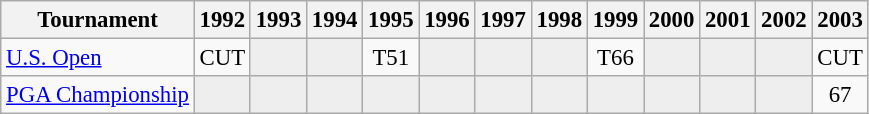<table class="wikitable" style="font-size:95%;text-align:center;">
<tr>
<th>Tournament</th>
<th>1992</th>
<th>1993</th>
<th>1994</th>
<th>1995</th>
<th>1996</th>
<th>1997</th>
<th>1998</th>
<th>1999</th>
<th>2000</th>
<th>2001</th>
<th>2002</th>
<th>2003</th>
</tr>
<tr>
<td align=left><a href='#'>U.S. Open</a></td>
<td>CUT</td>
<td style="background:#eeeeee;"></td>
<td style="background:#eeeeee;"></td>
<td>T51</td>
<td style="background:#eeeeee;"></td>
<td style="background:#eeeeee;"></td>
<td style="background:#eeeeee;"></td>
<td>T66</td>
<td style="background:#eeeeee;"></td>
<td style="background:#eeeeee;"></td>
<td style="background:#eeeeee;"></td>
<td>CUT</td>
</tr>
<tr>
<td align=left><a href='#'>PGA Championship</a></td>
<td style="background:#eeeeee;"></td>
<td style="background:#eeeeee;"></td>
<td style="background:#eeeeee;"></td>
<td style="background:#eeeeee;"></td>
<td style="background:#eeeeee;"></td>
<td style="background:#eeeeee;"></td>
<td style="background:#eeeeee;"></td>
<td style="background:#eeeeee;"></td>
<td style="background:#eeeeee;"></td>
<td style="background:#eeeeee;"></td>
<td style="background:#eeeeee;"></td>
<td>67</td>
</tr>
</table>
